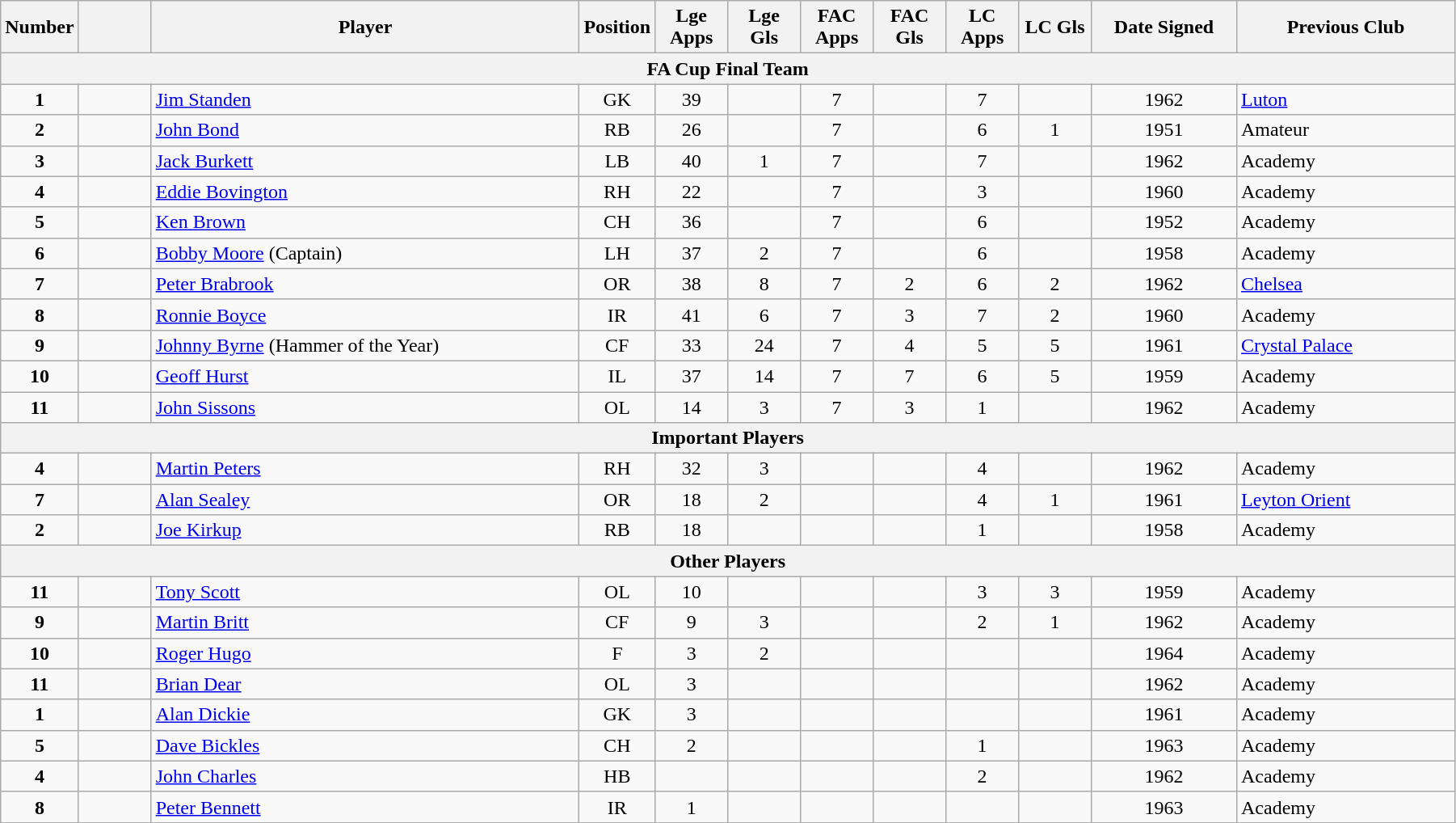<table class="wikitable" style="width:95%;">
<tr>
<th width=5%>Number</th>
<th width=5%></th>
<th !width=10%>Player</th>
<th width=5%>Position</th>
<th width=5%>Lge Apps</th>
<th width=5%>Lge Gls</th>
<th width=5%>FAC Apps</th>
<th width=5%>FAC Gls</th>
<th width=5%>LC Apps</th>
<th width=5%>LC Gls</th>
<th width=10%>Date Signed</th>
<th width=15%>Previous Club</th>
</tr>
<tr>
<th colspan="12">FA Cup Final Team</th>
</tr>
<tr>
<td align=center><strong>1</strong></td>
<td align=center></td>
<td><a href='#'>Jim Standen</a></td>
<td align=center>GK</td>
<td align=center>39</td>
<td align=center></td>
<td align=center>7</td>
<td align=center></td>
<td align=center>7</td>
<td align=center></td>
<td align=center>1962</td>
<td><a href='#'>Luton</a></td>
</tr>
<tr>
<td align=center><strong>2</strong></td>
<td align=center></td>
<td><a href='#'>John Bond</a></td>
<td align=center>RB</td>
<td align=center>26</td>
<td align=center></td>
<td align=center>7</td>
<td align=center></td>
<td align=center>6</td>
<td align=center>1</td>
<td align=center>1951</td>
<td>Amateur</td>
</tr>
<tr>
<td align=center><strong>3</strong></td>
<td align=center></td>
<td><a href='#'>Jack Burkett</a></td>
<td align=center>LB</td>
<td align=center>40</td>
<td align=center>1</td>
<td align=center>7</td>
<td align=center></td>
<td align=center>7</td>
<td align=center></td>
<td align=center>1962</td>
<td>Academy</td>
</tr>
<tr>
<td align=center><strong>4</strong></td>
<td align=center></td>
<td><a href='#'>Eddie Bovington</a></td>
<td align=center>RH</td>
<td align=center>22</td>
<td align=center></td>
<td align=center>7</td>
<td align=center></td>
<td align=center>3</td>
<td align=center></td>
<td align=center>1960</td>
<td>Academy</td>
</tr>
<tr>
<td align=center><strong>5</strong></td>
<td align=center></td>
<td><a href='#'>Ken Brown</a></td>
<td align=center>CH</td>
<td align=center>36</td>
<td align=center></td>
<td align=center>7</td>
<td align=center></td>
<td align=center>6</td>
<td align=center></td>
<td align=center>1952</td>
<td>Academy</td>
</tr>
<tr>
<td align=center><strong>6</strong></td>
<td align=center></td>
<td><a href='#'>Bobby Moore</a> (Captain)</td>
<td align=center>LH</td>
<td align=center>37</td>
<td align=center>2</td>
<td align=center>7</td>
<td align=center></td>
<td align=center>6</td>
<td align=center></td>
<td align=center>1958</td>
<td>Academy</td>
</tr>
<tr>
<td align=center><strong>7</strong></td>
<td align=center></td>
<td><a href='#'>Peter Brabrook</a></td>
<td align=center>OR</td>
<td align=center>38</td>
<td align=center>8</td>
<td align=center>7</td>
<td align=center>2</td>
<td align=center>6</td>
<td align=center>2</td>
<td align=center>1962</td>
<td><a href='#'>Chelsea</a></td>
</tr>
<tr>
<td align=center><strong>8</strong></td>
<td align=center></td>
<td><a href='#'>Ronnie Boyce</a></td>
<td align=center>IR</td>
<td align=center>41</td>
<td align=center>6</td>
<td align=center>7</td>
<td align=center>3</td>
<td align=center>7</td>
<td align=center>2</td>
<td align=center>1960</td>
<td>Academy</td>
</tr>
<tr>
<td align=center><strong>9</strong></td>
<td align=center></td>
<td><a href='#'>Johnny Byrne</a> (Hammer of the Year)</td>
<td align=center>CF</td>
<td align=center>33</td>
<td align=center>24</td>
<td align=center>7</td>
<td align=center>4</td>
<td align=center>5</td>
<td align=center>5</td>
<td align=center>1961</td>
<td><a href='#'>Crystal Palace</a></td>
</tr>
<tr>
<td align=center><strong>10</strong></td>
<td align=center></td>
<td><a href='#'>Geoff Hurst</a></td>
<td align=center>IL</td>
<td align=center>37</td>
<td align=center>14</td>
<td align=center>7</td>
<td align=center>7</td>
<td align=center>6</td>
<td align=center>5</td>
<td align=center>1959</td>
<td>Academy</td>
</tr>
<tr>
<td align=center><strong>11</strong></td>
<td align=center></td>
<td><a href='#'>John Sissons</a></td>
<td align=center>OL</td>
<td align=center>14</td>
<td align=center>3</td>
<td align=center>7</td>
<td align=center>3</td>
<td align=center>1</td>
<td align=center></td>
<td align=center>1962</td>
<td>Academy</td>
</tr>
<tr>
<th colspan="12">Important Players</th>
</tr>
<tr>
<td align=center><strong>4</strong></td>
<td align=center></td>
<td><a href='#'>Martin Peters</a></td>
<td align=center>RH</td>
<td align=center>32</td>
<td align=center>3</td>
<td align=center></td>
<td align=center></td>
<td align=center>4</td>
<td align=center></td>
<td align=center>1962</td>
<td>Academy</td>
</tr>
<tr>
<td align=center><strong>7</strong></td>
<td align=center></td>
<td><a href='#'>Alan Sealey</a></td>
<td align=center>OR</td>
<td align=center>18</td>
<td align=center>2</td>
<td align=center></td>
<td align=center></td>
<td align=center>4</td>
<td align=center>1</td>
<td align=center>1961</td>
<td><a href='#'>Leyton Orient</a></td>
</tr>
<tr>
<td align=center><strong>2</strong></td>
<td align=center></td>
<td><a href='#'>Joe Kirkup</a></td>
<td align=center>RB</td>
<td align=center>18</td>
<td align=center></td>
<td align=center></td>
<td align=center></td>
<td align=center>1</td>
<td align=center></td>
<td align=center>1958</td>
<td>Academy</td>
</tr>
<tr>
<th colspan="12">Other Players</th>
</tr>
<tr>
<td align=center><strong>11</strong></td>
<td align=center></td>
<td><a href='#'>Tony Scott</a></td>
<td align=center>OL</td>
<td align=center>10</td>
<td align=center></td>
<td align=center></td>
<td align=center></td>
<td align=center>3</td>
<td align=center>3</td>
<td align=center>1959</td>
<td>Academy</td>
</tr>
<tr>
<td align=center><strong>9</strong></td>
<td align=center></td>
<td><a href='#'>Martin Britt</a></td>
<td align=center>CF</td>
<td align=center>9</td>
<td align=center>3</td>
<td align=center></td>
<td align=center></td>
<td align=center>2</td>
<td align=center>1</td>
<td align=center>1962</td>
<td>Academy</td>
</tr>
<tr>
<td align=center><strong>10</strong></td>
<td align=center></td>
<td><a href='#'>Roger Hugo</a></td>
<td align=center>F</td>
<td align=center>3</td>
<td align=center>2</td>
<td align=center></td>
<td align=center></td>
<td align=center></td>
<td align=center></td>
<td align=center>1964</td>
<td>Academy</td>
</tr>
<tr>
<td align=center><strong>11</strong></td>
<td align=center></td>
<td><a href='#'>Brian Dear</a></td>
<td align=center>OL</td>
<td align=center>3</td>
<td align=center></td>
<td align=center></td>
<td align=center></td>
<td align=center></td>
<td align=center></td>
<td align=center>1962</td>
<td>Academy</td>
</tr>
<tr>
<td align=center><strong>1</strong></td>
<td align=center></td>
<td><a href='#'>Alan Dickie</a></td>
<td align=center>GK</td>
<td align=center>3</td>
<td align=center></td>
<td align=center></td>
<td align=center></td>
<td align=center></td>
<td align=center></td>
<td align=center>1961</td>
<td>Academy</td>
</tr>
<tr>
<td align=center><strong>5</strong></td>
<td align=center></td>
<td><a href='#'>Dave Bickles</a></td>
<td align=center>CH</td>
<td align=center>2</td>
<td align=center></td>
<td align=center></td>
<td align=center></td>
<td align=center>1</td>
<td align=center></td>
<td align=center>1963</td>
<td>Academy</td>
</tr>
<tr>
<td align=center><strong>4</strong></td>
<td align=center></td>
<td><a href='#'>John Charles</a></td>
<td align=center>HB</td>
<td align=center></td>
<td align=center></td>
<td align=center></td>
<td align=center></td>
<td align=center>2</td>
<td align=center></td>
<td align=center>1962</td>
<td>Academy</td>
</tr>
<tr>
<td align=center><strong>8</strong></td>
<td align=center></td>
<td><a href='#'>Peter Bennett</a></td>
<td align=center>IR</td>
<td align=center>1</td>
<td align=center></td>
<td align=center></td>
<td align=center></td>
<td align=center></td>
<td align=center></td>
<td align=center>1963</td>
<td>Academy</td>
</tr>
</table>
